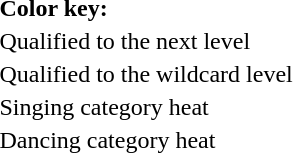<table class="toccolours" style="font-size:100%; width:100%;">
<tr>
<td><strong>Color key:</strong></td>
<td>      </td>
</tr>
<tr>
<td width=33%> Qualified to the next level</td>
<td width=33%></td>
<td width=33%></td>
</tr>
<tr>
<td> Qualified to the wildcard level</td>
<td></td>
<td></td>
</tr>
<tr>
<td> Singing category heat</td>
<td></td>
<td></td>
</tr>
<tr>
<td> Dancing category heat</td>
<td></td>
<td></td>
</tr>
</table>
